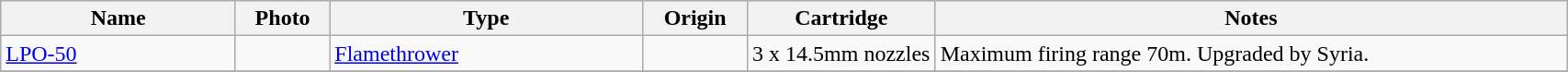<table class="wikitable" style="width:90%;">
<tr>
<th style="width:15%;">Name</th>
<th>Photo</th>
<th style="width:20%;">Type</th>
<th>Origin</th>
<th style="width:12%;">Cartridge</th>
<th>Notes</th>
</tr>
<tr>
<td><a href='#'>LPO-50</a></td>
<td></td>
<td><a href='#'>Flamethrower</a></td>
<td></td>
<td>3 x 14.5mm nozzles</td>
<td>Maximum firing range 70m. Upgraded by Syria.</td>
</tr>
<tr>
</tr>
</table>
